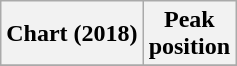<table class="wikitable">
<tr>
<th>Chart (2018)</th>
<th>Peak<br> position</th>
</tr>
<tr>
</tr>
</table>
